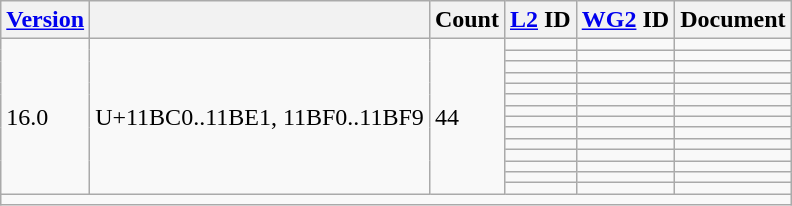<table class="wikitable sticky-header">
<tr>
<th><a href='#'>Version</a></th>
<th></th>
<th>Count</th>
<th><a href='#'>L2</a> ID</th>
<th><a href='#'>WG2</a> ID</th>
<th>Document</th>
</tr>
<tr>
<td rowspan="14">16.0</td>
<td rowspan="14">U+11BC0..11BE1, 11BF0..11BF9</td>
<td rowspan="14">44</td>
<td></td>
<td></td>
<td></td>
</tr>
<tr>
<td></td>
<td></td>
<td></td>
</tr>
<tr>
<td></td>
<td></td>
<td></td>
</tr>
<tr>
<td></td>
<td></td>
<td></td>
</tr>
<tr>
<td></td>
<td></td>
<td></td>
</tr>
<tr>
<td></td>
<td></td>
<td></td>
</tr>
<tr>
<td></td>
<td></td>
<td></td>
</tr>
<tr>
<td></td>
<td></td>
<td></td>
</tr>
<tr>
<td></td>
<td></td>
<td></td>
</tr>
<tr>
<td></td>
<td></td>
<td></td>
</tr>
<tr>
<td></td>
<td></td>
<td></td>
</tr>
<tr>
<td></td>
<td></td>
<td></td>
</tr>
<tr>
<td></td>
<td></td>
<td></td>
</tr>
<tr>
<td></td>
<td></td>
<td></td>
</tr>
<tr class="sortbottom">
<td colspan="6"></td>
</tr>
</table>
